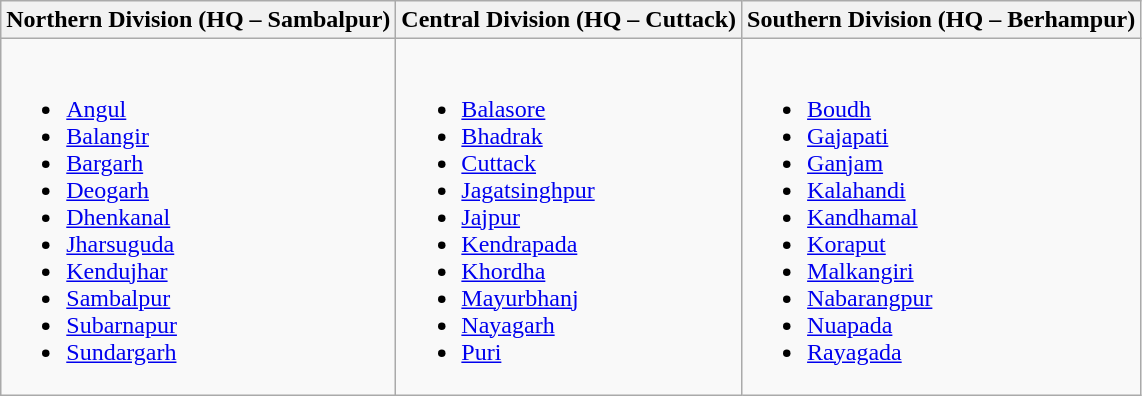<table class="wikitable" style="text-align: left;">
<tr>
<th>Northern Division (HQ – Sambalpur)</th>
<th>Central Division (HQ – Cuttack)</th>
<th>Southern Division (HQ – Berhampur)</th>
</tr>
<tr>
<td><br><ul><li><a href='#'>Angul</a></li><li><a href='#'>Balangir</a></li><li><a href='#'>Bargarh</a></li><li><a href='#'>Deogarh</a></li><li><a href='#'>Dhenkanal</a></li><li><a href='#'>Jharsuguda</a></li><li><a href='#'>Kendujhar</a></li><li><a href='#'>Sambalpur</a></li><li><a href='#'>Subarnapur</a></li><li><a href='#'>Sundargarh</a></li></ul></td>
<td><br><ul><li><a href='#'>Balasore</a></li><li><a href='#'>Bhadrak</a></li><li><a href='#'>Cuttack</a></li><li><a href='#'>Jagatsinghpur</a></li><li><a href='#'>Jajpur</a></li><li><a href='#'>Kendrapada</a></li><li><a href='#'>Khordha</a></li><li><a href='#'>Mayurbhanj</a></li><li><a href='#'>Nayagarh</a></li><li><a href='#'>Puri</a></li></ul></td>
<td><br><ul><li><a href='#'>Boudh</a></li><li><a href='#'>Gajapati</a></li><li><a href='#'>Ganjam</a></li><li><a href='#'>Kalahandi</a></li><li><a href='#'>Kandhamal</a></li><li><a href='#'>Koraput</a></li><li><a href='#'>Malkangiri</a></li><li><a href='#'>Nabarangpur</a></li><li><a href='#'>Nuapada</a></li><li><a href='#'>Rayagada</a></li></ul></td>
</tr>
</table>
